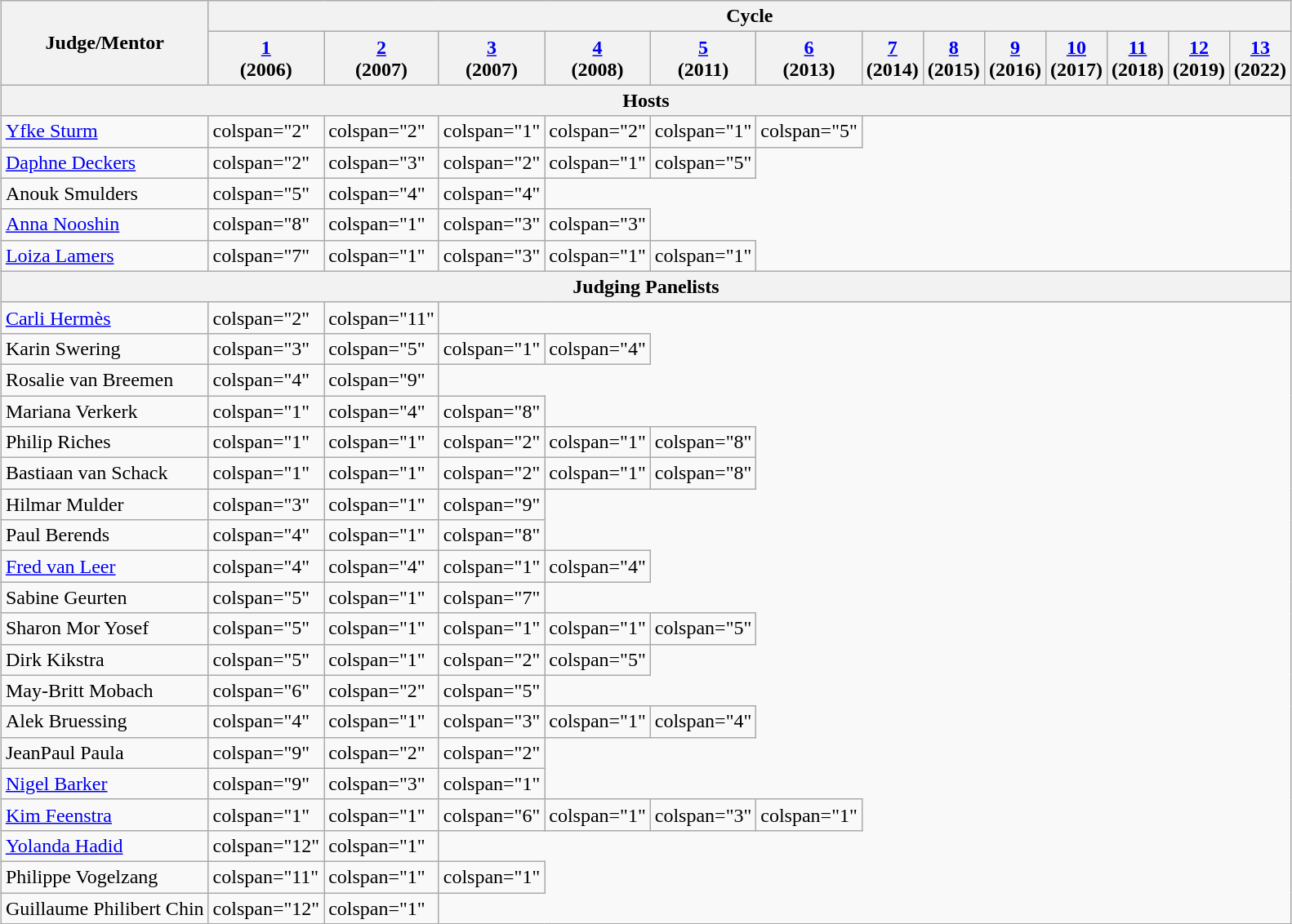<table class="wikitable" style="margin:1em auto 1em auto;">
<tr>
<th rowspan="2">Judge/Mentor</th>
<th colspan="13">Cycle</th>
</tr>
<tr>
<th><a href='#'>1</a><br> (2006)</th>
<th><a href='#'>2</a><br> (2007)</th>
<th><a href='#'>3</a><br> (2007)</th>
<th><a href='#'>4</a><br> (2008)</th>
<th><a href='#'>5</a><br> (2011)</th>
<th><a href='#'>6</a><br> (2013)</th>
<th><a href='#'>7</a><br> (2014)</th>
<th><a href='#'>8</a><br> (2015)</th>
<th><a href='#'>9</a><br> (2016)</th>
<th><a href='#'>10</a><br> (2017)</th>
<th><a href='#'>11</a><br> (2018)</th>
<th><a href='#'>12</a><br> (2019)</th>
<th><a href='#'>13</a><br> (2022)</th>
</tr>
<tr>
<th scope="col" colspan="14">Hosts</th>
</tr>
<tr>
<td scope="row"><a href='#'>Yfke Sturm</a></td>
<td>colspan="2" </td>
<td>colspan="2" </td>
<td>colspan="1" </td>
<td>colspan="2" </td>
<td>colspan="1" </td>
<td>colspan="5" </td>
</tr>
<tr>
<td scope="row"><a href='#'>Daphne Deckers</a></td>
<td>colspan="2" </td>
<td>colspan="3" </td>
<td>colspan="2" </td>
<td>colspan="1" </td>
<td>colspan="5" </td>
</tr>
<tr>
<td scope="row">Anouk Smulders</td>
<td>colspan="5" </td>
<td>colspan="4" </td>
<td>colspan="4" </td>
</tr>
<tr>
<td scope="row"><a href='#'>Anna Nooshin</a></td>
<td>colspan="8" </td>
<td>colspan="1" </td>
<td>colspan="3" </td>
<td>colspan="3" </td>
</tr>
<tr>
<td scope="row"><a href='#'>Loiza Lamers</a></td>
<td>colspan="7" </td>
<td>colspan="1" </td>
<td>colspan="3" </td>
<td>colspan="1" </td>
<td>colspan="1" </td>
</tr>
<tr>
<th scope="col" colspan="14">Judging Panelists</th>
</tr>
<tr>
<td scope="row"><a href='#'>Carli Hermès</a></td>
<td>colspan="2" </td>
<td>colspan="11" </td>
</tr>
<tr>
<td scope="row">Karin Swering</td>
<td>colspan="3" </td>
<td>colspan="5" </td>
<td>colspan="1" </td>
<td>colspan="4" </td>
</tr>
<tr>
<td scope="row">Rosalie van Breemen</td>
<td>colspan="4" </td>
<td>colspan="9" </td>
</tr>
<tr>
<td scope="row">Mariana Verkerk</td>
<td>colspan="1" </td>
<td>colspan="4" </td>
<td>colspan="8" </td>
</tr>
<tr>
<td scope="row">Philip Riches</td>
<td>colspan="1" </td>
<td>colspan="1" </td>
<td>colspan="2" </td>
<td>colspan="1" </td>
<td>colspan="8" </td>
</tr>
<tr>
<td scope="row">Bastiaan van Schack</td>
<td>colspan="1" </td>
<td>colspan="1" </td>
<td>colspan="2" </td>
<td>colspan="1" </td>
<td>colspan="8" </td>
</tr>
<tr>
<td scope="row">Hilmar Mulder</td>
<td>colspan="3" </td>
<td>colspan="1" </td>
<td>colspan="9" </td>
</tr>
<tr>
<td scope="row">Paul Berends</td>
<td>colspan="4" </td>
<td>colspan="1" </td>
<td>colspan="8" </td>
</tr>
<tr>
<td scope="row"><a href='#'>Fred van Leer</a></td>
<td>colspan="4" </td>
<td>colspan="4" </td>
<td>colspan="1" </td>
<td>colspan="4" </td>
</tr>
<tr>
<td scope="row">Sabine Geurten</td>
<td>colspan="5" </td>
<td>colspan="1" </td>
<td>colspan="7" </td>
</tr>
<tr>
<td scope="row">Sharon Mor Yosef</td>
<td>colspan="5" </td>
<td>colspan="1" </td>
<td>colspan="1" </td>
<td>colspan="1" </td>
<td>colspan="5" </td>
</tr>
<tr>
<td scope="row">Dirk Kikstra</td>
<td>colspan="5" </td>
<td>colspan="1" </td>
<td>colspan="2" </td>
<td>colspan="5" </td>
</tr>
<tr>
<td scope="row">May-Britt Mobach</td>
<td>colspan="6" </td>
<td>colspan="2" </td>
<td>colspan="5" </td>
</tr>
<tr>
<td scope="row">Alek Bruessing</td>
<td>colspan="4" </td>
<td>colspan="1" </td>
<td>colspan="3" </td>
<td>colspan="1" </td>
<td>colspan="4" </td>
</tr>
<tr>
<td scope="row">JeanPaul Paula</td>
<td>colspan="9" </td>
<td>colspan="2" </td>
<td>colspan="2" </td>
</tr>
<tr>
<td scope="row"><a href='#'>Nigel Barker</a></td>
<td>colspan="9" </td>
<td>colspan="3" </td>
<td>colspan="1" </td>
</tr>
<tr>
<td scope="row"><a href='#'>Kim Feenstra</a></td>
<td>colspan="1" </td>
<td>colspan="1" </td>
<td>colspan="6" </td>
<td>colspan="1" </td>
<td>colspan="3" </td>
<td>colspan="1" </td>
</tr>
<tr>
<td scope="row"><a href='#'>Yolanda Hadid</a></td>
<td>colspan="12" </td>
<td>colspan="1" </td>
</tr>
<tr>
<td scope="row">Philippe Vogelzang</td>
<td>colspan="11" </td>
<td>colspan="1" </td>
<td>colspan="1" </td>
</tr>
<tr>
<td scope="row">Guillaume Philibert Chin</td>
<td>colspan="12" </td>
<td>colspan="1" </td>
</tr>
</table>
